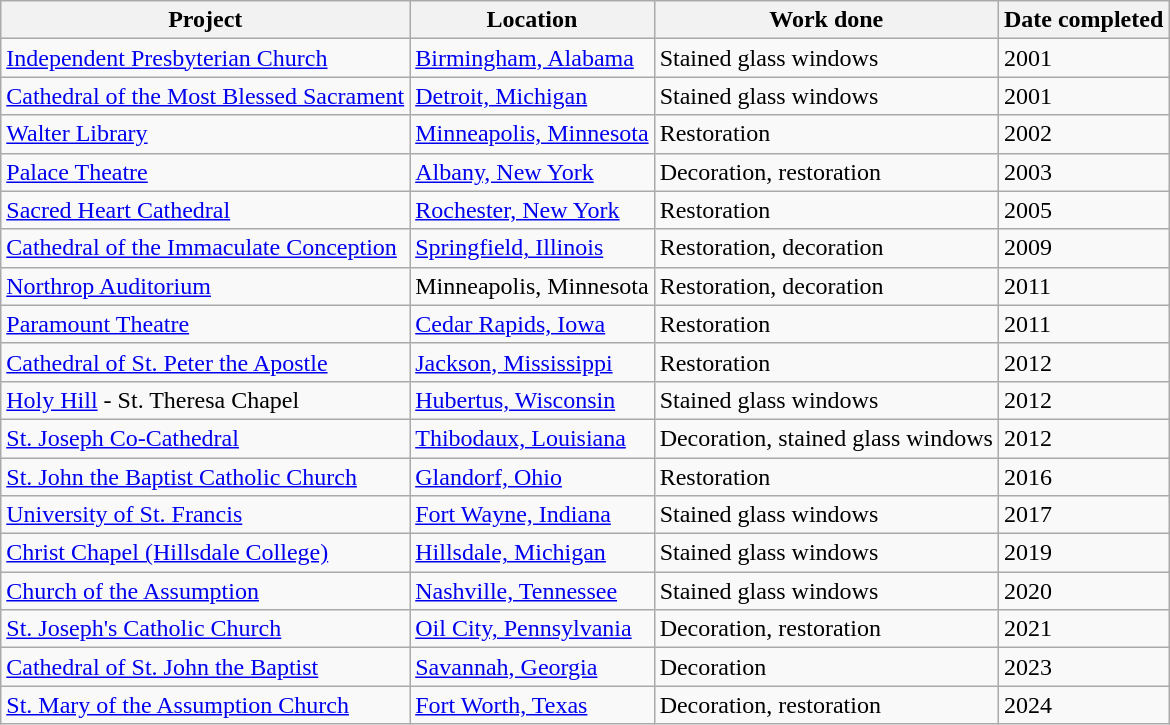<table class="wikitable">
<tr>
<th>Project</th>
<th>Location</th>
<th>Work done</th>
<th>Date completed</th>
</tr>
<tr>
<td><a href='#'>Independent Presbyterian Church</a></td>
<td><a href='#'>Birmingham, Alabama</a></td>
<td>Stained glass windows</td>
<td>2001</td>
</tr>
<tr>
<td><a href='#'>Cathedral of the Most Blessed Sacrament</a></td>
<td><a href='#'>Detroit, Michigan</a></td>
<td>Stained glass windows</td>
<td>2001</td>
</tr>
<tr>
<td><a href='#'>Walter Library</a></td>
<td><a href='#'>Minneapolis, Minnesota</a></td>
<td>Restoration</td>
<td>2002</td>
</tr>
<tr>
<td><a href='#'>Palace Theatre</a></td>
<td><a href='#'>Albany, New York</a></td>
<td>Decoration, restoration</td>
<td>2003</td>
</tr>
<tr>
<td><a href='#'>Sacred Heart Cathedral</a></td>
<td><a href='#'>Rochester, New York</a></td>
<td>Restoration</td>
<td>2005</td>
</tr>
<tr>
<td><a href='#'>Cathedral of the Immaculate Conception</a></td>
<td><a href='#'>Springfield, Illinois</a></td>
<td>Restoration, decoration</td>
<td>2009</td>
</tr>
<tr>
<td><a href='#'>Northrop Auditorium</a></td>
<td>Minneapolis, Minnesota</td>
<td>Restoration, decoration</td>
<td>2011</td>
</tr>
<tr>
<td><a href='#'>Paramount Theatre</a></td>
<td><a href='#'>Cedar Rapids, Iowa</a></td>
<td>Restoration</td>
<td>2011</td>
</tr>
<tr>
<td><a href='#'>Cathedral of St. Peter the Apostle</a></td>
<td><a href='#'>Jackson, Mississippi</a></td>
<td>Restoration</td>
<td>2012</td>
</tr>
<tr>
<td><a href='#'>Holy Hill</a> - St. Theresa Chapel</td>
<td><a href='#'>Hubertus, Wisconsin</a></td>
<td>Stained glass windows</td>
<td>2012</td>
</tr>
<tr>
<td><a href='#'>St. Joseph Co-Cathedral</a></td>
<td><a href='#'>Thibodaux, Louisiana</a></td>
<td>Decoration, stained glass windows</td>
<td>2012</td>
</tr>
<tr>
<td><a href='#'>St. John the Baptist Catholic Church</a></td>
<td><a href='#'>Glandorf, Ohio</a></td>
<td>Restoration</td>
<td>2016</td>
</tr>
<tr>
<td><a href='#'>University of St. Francis</a></td>
<td><a href='#'>Fort Wayne, Indiana</a></td>
<td>Stained glass windows</td>
<td>2017</td>
</tr>
<tr>
<td><a href='#'>Christ Chapel (Hillsdale College)</a></td>
<td><a href='#'>Hillsdale, Michigan</a></td>
<td>Stained glass windows</td>
<td>2019</td>
</tr>
<tr>
<td><a href='#'>Church of the Assumption</a></td>
<td><a href='#'>Nashville, Tennessee</a></td>
<td>Stained glass windows</td>
<td>2020</td>
</tr>
<tr>
<td><a href='#'>St. Joseph's Catholic Church</a></td>
<td><a href='#'>Oil City, Pennsylvania</a></td>
<td>Decoration, restoration</td>
<td>2021</td>
</tr>
<tr>
<td><a href='#'>Cathedral of St. John the Baptist</a></td>
<td><a href='#'>Savannah, Georgia</a></td>
<td>Decoration</td>
<td>2023</td>
</tr>
<tr>
<td><a href='#'>St. Mary of the Assumption Church</a></td>
<td><a href='#'>Fort Worth, Texas</a></td>
<td>Decoration, restoration</td>
<td>2024</td>
</tr>
</table>
